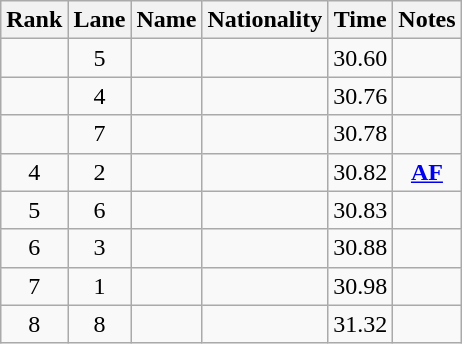<table class="wikitable sortable" style="text-align:center">
<tr>
<th>Rank</th>
<th>Lane</th>
<th>Name</th>
<th>Nationality</th>
<th>Time</th>
<th>Notes</th>
</tr>
<tr>
<td></td>
<td>5</td>
<td align="left"></td>
<td align="left"></td>
<td>30.60</td>
<td></td>
</tr>
<tr>
<td></td>
<td>4</td>
<td align="left"></td>
<td align="left"></td>
<td>30.76</td>
<td></td>
</tr>
<tr>
<td></td>
<td>7</td>
<td align="left"></td>
<td align="left"></td>
<td>30.78</td>
<td></td>
</tr>
<tr>
<td>4</td>
<td>2</td>
<td align="left"></td>
<td align="left"></td>
<td>30.82</td>
<td><strong><a href='#'>AF</a></strong></td>
</tr>
<tr>
<td>5</td>
<td>6</td>
<td align="left"></td>
<td align="left"></td>
<td>30.83</td>
<td></td>
</tr>
<tr>
<td>6</td>
<td>3</td>
<td align="left"></td>
<td align="left"></td>
<td>30.88</td>
<td></td>
</tr>
<tr>
<td>7</td>
<td>1</td>
<td align="left"></td>
<td align="left"></td>
<td>30.98</td>
<td></td>
</tr>
<tr>
<td>8</td>
<td>8</td>
<td align="left"></td>
<td align="left"></td>
<td>31.32</td>
<td></td>
</tr>
</table>
